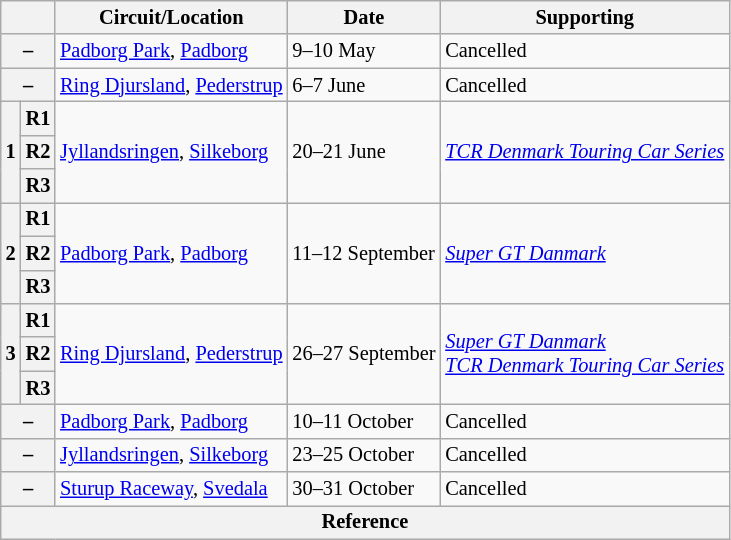<table class="wikitable" style="font-size: 85%">
<tr>
<th colspan=2></th>
<th>Circuit/Location</th>
<th>Date</th>
<th>Supporting</th>
</tr>
<tr>
<th colspan=2>–</th>
<td> <a href='#'>Padborg Park</a>, <a href='#'>Padborg</a></td>
<td>9–10 May</td>
<td>Cancelled</td>
</tr>
<tr>
<th colspan=2>–</th>
<td> <a href='#'>Ring Djursland</a>, <a href='#'>Pederstrup</a></td>
<td>6–7 June</td>
<td>Cancelled</td>
</tr>
<tr>
<th rowspan=3>1</th>
<th>R1</th>
<td rowspan=3> <a href='#'>Jyllandsringen</a>, <a href='#'>Silkeborg</a></td>
<td rowspan=3>20–21 June</td>
<td rowspan=3><em><a href='#'>TCR Denmark Touring Car Series</a></em></td>
</tr>
<tr>
<th>R2</th>
</tr>
<tr>
<th>R3</th>
</tr>
<tr>
<th rowspan=3>2</th>
<th>R1</th>
<td rowspan=3> <a href='#'>Padborg Park</a>, <a href='#'>Padborg</a></td>
<td rowspan=3>11–12 September</td>
<td rowspan=3><em><a href='#'>Super GT Danmark</a></em></td>
</tr>
<tr>
<th>R2</th>
</tr>
<tr>
<th>R3</th>
</tr>
<tr>
<th rowspan=3>3</th>
<th>R1</th>
<td rowspan=3> <a href='#'>Ring Djursland</a>, <a href='#'>Pederstrup</a></td>
<td rowspan=3>26–27 September</td>
<td rowspan=3><em><a href='#'>Super GT Danmark</a></em><br><em><a href='#'>TCR Denmark Touring Car Series</a></em></td>
</tr>
<tr>
<th>R2</th>
</tr>
<tr>
<th>R3</th>
</tr>
<tr>
<th colspan=2>–</th>
<td> <a href='#'>Padborg Park</a>, <a href='#'>Padborg</a></td>
<td>10–11 October</td>
<td>Cancelled</td>
</tr>
<tr>
<th colspan=2>–</th>
<td> <a href='#'>Jyllandsringen</a>, <a href='#'>Silkeborg</a></td>
<td>23–25 October</td>
<td>Cancelled</td>
</tr>
<tr>
<th colspan=2>–</th>
<td> <a href='#'>Sturup Raceway</a>, <a href='#'>Svedala</a></td>
<td>30–31 October</td>
<td>Cancelled</td>
</tr>
<tr>
<th colspan=5>Reference</th>
</tr>
</table>
